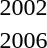<table>
<tr>
<td>2002</td>
<td></td>
<td></td>
<td></td>
</tr>
<tr>
<td>2006</td>
<td></td>
<td></td>
<td></td>
</tr>
</table>
